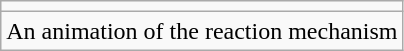<table class="wikitable">
<tr>
<td></td>
</tr>
<tr>
<td>An animation of the reaction mechanism</td>
</tr>
</table>
